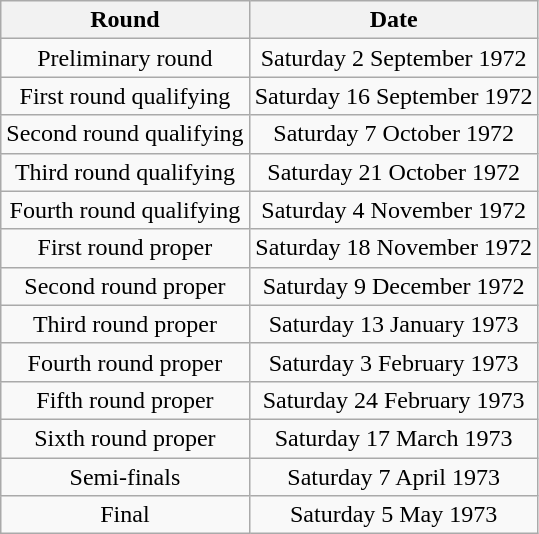<table class="wikitable" style="text-align: center">
<tr>
<th>Round</th>
<th>Date</th>
</tr>
<tr>
<td>Preliminary round</td>
<td>Saturday 2 September 1972</td>
</tr>
<tr>
<td>First round qualifying</td>
<td>Saturday 16 September 1972</td>
</tr>
<tr>
<td>Second round qualifying</td>
<td>Saturday 7 October 1972</td>
</tr>
<tr>
<td>Third round qualifying</td>
<td>Saturday 21 October 1972</td>
</tr>
<tr>
<td>Fourth round qualifying</td>
<td>Saturday 4 November 1972</td>
</tr>
<tr>
<td>First round proper</td>
<td>Saturday 18 November 1972</td>
</tr>
<tr>
<td>Second round proper</td>
<td>Saturday 9 December 1972</td>
</tr>
<tr>
<td>Third round proper</td>
<td>Saturday 13 January 1973</td>
</tr>
<tr>
<td>Fourth round proper</td>
<td>Saturday 3 February 1973</td>
</tr>
<tr>
<td>Fifth round proper</td>
<td>Saturday 24 February 1973</td>
</tr>
<tr>
<td>Sixth round proper</td>
<td>Saturday 17 March 1973</td>
</tr>
<tr>
<td>Semi-finals</td>
<td>Saturday 7 April 1973</td>
</tr>
<tr>
<td>Final</td>
<td>Saturday 5 May 1973</td>
</tr>
</table>
